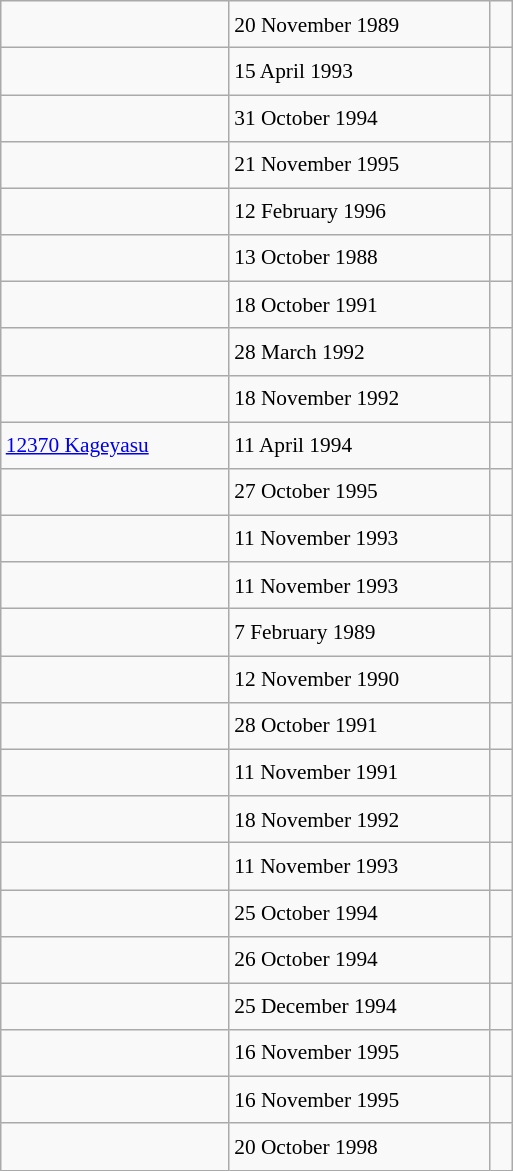<table class="wikitable" style="font-size: 89%; float: left; width: 24em; margin-right: 1em; line-height: 1.65em">
<tr>
<td></td>
<td>20 November 1989</td>
<td><small></small> </td>
</tr>
<tr>
<td></td>
<td>15 April 1993</td>
<td><small></small> </td>
</tr>
<tr>
<td></td>
<td>31 October 1994</td>
<td><small></small> </td>
</tr>
<tr>
<td></td>
<td>21 November 1995</td>
<td><small></small> </td>
</tr>
<tr>
<td></td>
<td>12 February 1996</td>
<td><small></small> </td>
</tr>
<tr>
<td></td>
<td>13 October 1988</td>
<td><small></small> </td>
</tr>
<tr>
<td></td>
<td>18 October 1991</td>
<td><small></small> </td>
</tr>
<tr>
<td></td>
<td>28 March 1992</td>
<td><small></small> </td>
</tr>
<tr>
<td></td>
<td>18 November 1992</td>
<td><small></small> </td>
</tr>
<tr>
<td><a href='#'>12370 Kageyasu</a></td>
<td>11 April 1994</td>
<td><small></small> </td>
</tr>
<tr>
<td></td>
<td>27 October 1995</td>
<td><small></small> </td>
</tr>
<tr>
<td></td>
<td>11 November 1993</td>
<td><small></small> </td>
</tr>
<tr>
<td></td>
<td>11 November 1993</td>
<td><small></small> </td>
</tr>
<tr>
<td></td>
<td>7 February 1989</td>
<td><small></small> </td>
</tr>
<tr>
<td></td>
<td>12 November 1990</td>
<td><small></small> </td>
</tr>
<tr>
<td></td>
<td>28 October 1991</td>
<td><small></small> </td>
</tr>
<tr>
<td></td>
<td>11 November 1991</td>
<td><small></small> </td>
</tr>
<tr>
<td></td>
<td>18 November 1992</td>
<td><small></small> </td>
</tr>
<tr>
<td></td>
<td>11 November 1993</td>
<td><small></small> </td>
</tr>
<tr>
<td></td>
<td>25 October 1994</td>
<td><small></small> </td>
</tr>
<tr>
<td></td>
<td>26 October 1994</td>
<td><small></small> </td>
</tr>
<tr>
<td></td>
<td>25 December 1994</td>
<td><small></small> </td>
</tr>
<tr>
<td></td>
<td>16 November 1995</td>
<td><small></small> </td>
</tr>
<tr>
<td></td>
<td>16 November 1995</td>
<td><small></small> </td>
</tr>
<tr>
<td></td>
<td>20 October 1998</td>
<td><small></small> </td>
</tr>
</table>
